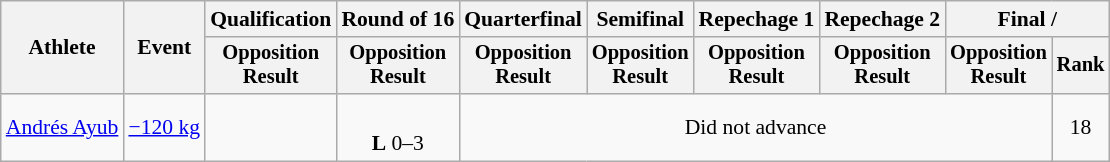<table class="wikitable" style="font-size:90%">
<tr>
<th rowspan="2">Athlete</th>
<th rowspan="2">Event</th>
<th>Qualification</th>
<th>Round of 16</th>
<th>Quarterfinal</th>
<th>Semifinal</th>
<th>Repechage 1</th>
<th>Repechage 2</th>
<th colspan=2>Final / </th>
</tr>
<tr style="font-size: 95%">
<th>Opposition<br>Result</th>
<th>Opposition<br>Result</th>
<th>Opposition<br>Result</th>
<th>Opposition<br>Result</th>
<th>Opposition<br>Result</th>
<th>Opposition<br>Result</th>
<th>Opposition<br>Result</th>
<th>Rank</th>
</tr>
<tr align=center>
<td align=left><a href='#'>Andrés Ayub</a></td>
<td align=left><a href='#'>−120 kg</a></td>
<td></td>
<td><br><strong>L</strong> 0–3 <sup></sup></td>
<td colspan=5>Did not advance</td>
<td>18</td>
</tr>
</table>
